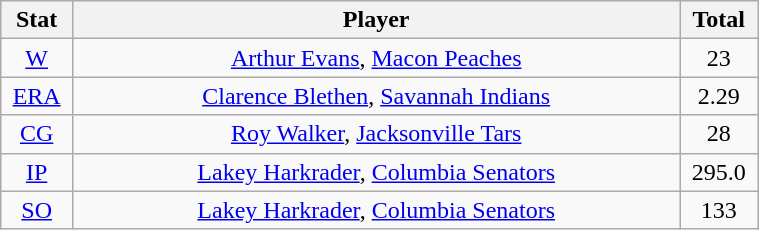<table class="wikitable" width="40%" style="text-align:center;">
<tr>
<th width="5%">Stat</th>
<th width="60%">Player</th>
<th width="5%">Total</th>
</tr>
<tr>
<td><a href='#'>W</a></td>
<td><a href='#'>Arthur Evans</a>, <a href='#'>Macon Peaches</a></td>
<td>23</td>
</tr>
<tr>
<td><a href='#'>ERA</a></td>
<td><a href='#'>Clarence Blethen</a>, <a href='#'>Savannah Indians</a></td>
<td>2.29</td>
</tr>
<tr>
<td><a href='#'>CG</a></td>
<td><a href='#'>Roy Walker</a>, <a href='#'>Jacksonville Tars</a></td>
<td>28</td>
</tr>
<tr>
<td><a href='#'>IP</a></td>
<td><a href='#'>Lakey Harkrader</a>, <a href='#'>Columbia Senators</a></td>
<td>295.0</td>
</tr>
<tr>
<td><a href='#'>SO</a></td>
<td><a href='#'>Lakey Harkrader</a>, <a href='#'>Columbia Senators</a></td>
<td>133</td>
</tr>
</table>
